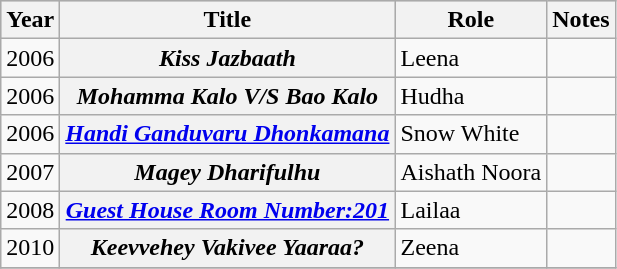<table class="wikitable sortable plainrowheaders">
<tr style="background:#ccc; text-align:center;">
<th scope="col">Year</th>
<th scope="col">Title</th>
<th scope="col">Role</th>
<th scope="col">Notes</th>
</tr>
<tr>
<td>2006</td>
<th scope="row"><em>Kiss Jazbaath</em></th>
<td>Leena</td>
<td></td>
</tr>
<tr>
<td>2006</td>
<th scope="row"><em>Mohamma Kalo V/S Bao Kalo</em></th>
<td>Hudha</td>
<td></td>
</tr>
<tr>
<td>2006</td>
<th scope="row"><em><a href='#'>Handi Ganduvaru Dhonkamana</a></em></th>
<td>Snow White</td>
<td></td>
</tr>
<tr>
<td>2007</td>
<th scope="row"><em>Magey Dharifulhu</em></th>
<td>Aishath Noora</td>
<td></td>
</tr>
<tr>
<td>2008</td>
<th scope="row"><em><a href='#'>Guest House Room Number:201</a></em></th>
<td>Lailaa</td>
<td></td>
</tr>
<tr>
<td>2010</td>
<th scope="row"><em>Keevvehey Vakivee Yaaraa?</em></th>
<td>Zeena</td>
<td></td>
</tr>
<tr>
</tr>
</table>
